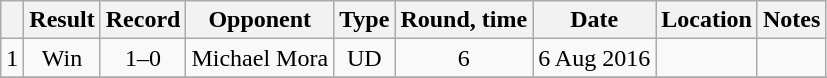<table class="wikitable" style="text-align:center">
<tr>
<th></th>
<th>Result</th>
<th>Record</th>
<th>Opponent</th>
<th>Type</th>
<th>Round, time</th>
<th>Date</th>
<th>Location</th>
<th>Notes</th>
</tr>
<tr>
<td>1</td>
<td>Win</td>
<td>1–0</td>
<td>Michael Mora</td>
<td>UD</td>
<td>6</td>
<td>6 Aug 2016</td>
<td align=left> </td>
<td align=left></td>
</tr>
<tr>
</tr>
</table>
